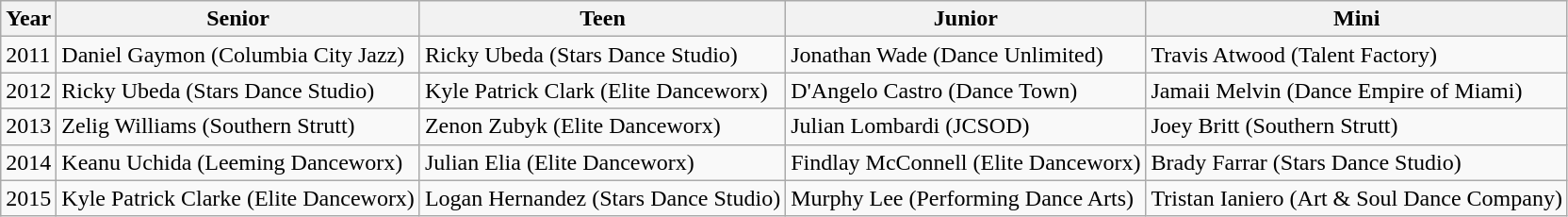<table class="wikitable">
<tr>
<th>Year</th>
<th>Senior</th>
<th>Teen</th>
<th>Junior</th>
<th>Mini</th>
</tr>
<tr>
<td>2011</td>
<td>Daniel Gaymon (Columbia City Jazz)</td>
<td>Ricky Ubeda (Stars Dance Studio)</td>
<td>Jonathan Wade (Dance Unlimited)</td>
<td>Travis Atwood (Talent Factory)</td>
</tr>
<tr>
<td>2012</td>
<td>Ricky Ubeda (Stars Dance Studio)</td>
<td>Kyle Patrick Clark (Elite Danceworx)</td>
<td>D'Angelo Castro (Dance Town)</td>
<td>Jamaii Melvin (Dance Empire of Miami)</td>
</tr>
<tr>
<td>2013</td>
<td>Zelig Williams (Southern Strutt)</td>
<td>Zenon Zubyk (Elite Danceworx)</td>
<td>Julian Lombardi (JCSOD)</td>
<td>Joey Britt (Southern Strutt)</td>
</tr>
<tr>
<td>2014</td>
<td>Keanu Uchida (Leeming Danceworx)</td>
<td>Julian Elia (Elite Danceworx)</td>
<td>Findlay McConnell (Elite Danceworx)</td>
<td>Brady Farrar (Stars Dance Studio)</td>
</tr>
<tr>
<td>2015</td>
<td>Kyle Patrick Clarke (Elite Danceworx)</td>
<td>Logan Hernandez (Stars Dance Studio)</td>
<td>Murphy Lee (Performing Dance Arts)</td>
<td>Tristan Ianiero (Art & Soul Dance Company)</td>
</tr>
</table>
